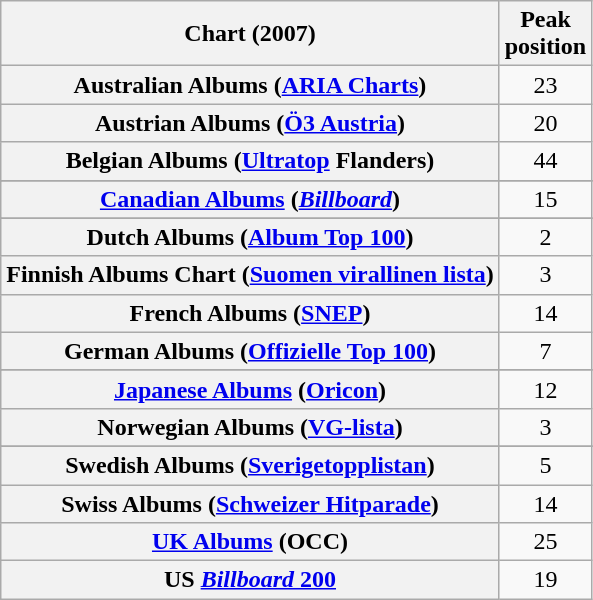<table class="wikitable sortable plainrowheaders">
<tr>
<th scope="col">Chart (2007)</th>
<th scope="col">Peak<br>position</th>
</tr>
<tr>
<th scope="row">Australian Albums (<a href='#'>ARIA Charts</a>)</th>
<td style="text-align:center;">23</td>
</tr>
<tr>
<th scope="row">Austrian Albums (<a href='#'>Ö3 Austria</a>)</th>
<td style="text-align:center;">20</td>
</tr>
<tr>
<th scope="row">Belgian Albums (<a href='#'>Ultratop</a> Flanders)</th>
<td style="text-align:center;">44</td>
</tr>
<tr>
</tr>
<tr>
<th scope="row"><a href='#'>Canadian Albums</a> (<em><a href='#'>Billboard</a></em>)</th>
<td style="text-align:center;">15</td>
</tr>
<tr>
</tr>
<tr>
<th scope="row">Dutch Albums (<a href='#'>Album Top 100</a>)</th>
<td style="text-align:center;">2</td>
</tr>
<tr>
<th scope="row">Finnish Albums Chart (<a href='#'>Suomen virallinen lista</a>)</th>
<td style="text-align:center;">3</td>
</tr>
<tr>
<th scope="row">French Albums (<a href='#'>SNEP</a>)</th>
<td style="text-align:center;">14</td>
</tr>
<tr>
<th scope="row">German Albums (<a href='#'>Offizielle Top 100</a>)</th>
<td align="center">7</td>
</tr>
<tr>
</tr>
<tr>
</tr>
<tr>
</tr>
<tr>
<th scope="row"><a href='#'>Japanese Albums</a> (<a href='#'>Oricon</a>)</th>
<td style="text-align:center;">12</td>
</tr>
<tr>
<th scope="row">Norwegian Albums (<a href='#'>VG-lista</a>)</th>
<td style="text-align:center;">3</td>
</tr>
<tr>
</tr>
<tr>
</tr>
<tr>
</tr>
<tr>
<th scope="row">Swedish Albums (<a href='#'>Sverigetopplistan</a>)</th>
<td style="text-align:center;">5</td>
</tr>
<tr>
<th scope="row">Swiss Albums (<a href='#'>Schweizer Hitparade</a>)</th>
<td style="text-align:center;">14</td>
</tr>
<tr>
<th scope="row"><a href='#'>UK Albums</a> (OCC)</th>
<td style="text-align:center;">25</td>
</tr>
<tr>
<th scope="row">US <a href='#'><em>Billboard</em> 200</a></th>
<td style="text-align:center;">19</td>
</tr>
</table>
